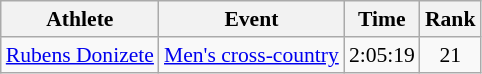<table class=wikitable style="font-size:90%">
<tr>
<th>Athlete</th>
<th>Event</th>
<th>Time</th>
<th>Rank</th>
</tr>
<tr align=center>
<td align=left><a href='#'>Rubens Donizete</a></td>
<td align=left><a href='#'>Men's cross-country</a></td>
<td>2:05:19</td>
<td>21</td>
</tr>
</table>
